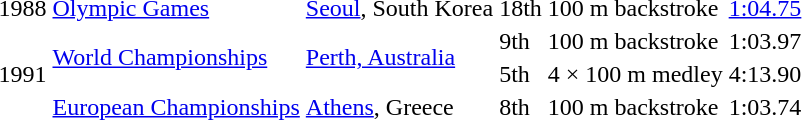<table>
<tr>
<td>1988</td>
<td><a href='#'>Olympic Games</a></td>
<td><a href='#'>Seoul</a>, South Korea</td>
<td>18th</td>
<td>100 m backstroke</td>
<td><a href='#'>1:04.75</a></td>
</tr>
<tr>
<td rowspan=3>1991</td>
<td rowspan=2><a href='#'>World Championships</a></td>
<td rowspan=2><a href='#'>Perth, Australia</a></td>
<td>9th</td>
<td>100 m backstroke</td>
<td>1:03.97</td>
</tr>
<tr>
<td>5th</td>
<td>4 × 100 m medley</td>
<td>4:13.90</td>
</tr>
<tr>
<td><a href='#'>European Championships</a></td>
<td><a href='#'>Athens</a>, Greece</td>
<td>8th</td>
<td>100 m backstroke</td>
<td>1:03.74</td>
</tr>
</table>
